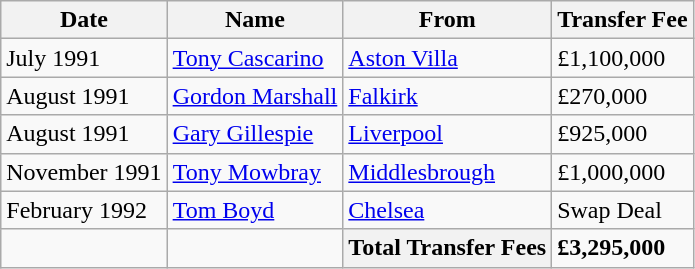<table class="wikitable">
<tr>
<th>Date</th>
<th>Name</th>
<th>From</th>
<th>Transfer Fee</th>
</tr>
<tr>
<td>July 1991</td>
<td> <a href='#'>Tony Cascarino</a></td>
<td> <a href='#'>Aston Villa</a></td>
<td>£1,100,000</td>
</tr>
<tr>
<td>August 1991</td>
<td> <a href='#'>Gordon Marshall</a></td>
<td> <a href='#'>Falkirk</a></td>
<td>£270,000</td>
</tr>
<tr>
<td>August 1991</td>
<td> <a href='#'>Gary Gillespie</a></td>
<td> <a href='#'>Liverpool</a></td>
<td>£925,000</td>
</tr>
<tr>
<td>November 1991</td>
<td> <a href='#'>Tony Mowbray</a></td>
<td> <a href='#'>Middlesbrough</a></td>
<td>£1,000,000</td>
</tr>
<tr>
<td>February 1992</td>
<td> <a href='#'>Tom Boyd</a></td>
<td> <a href='#'>Chelsea</a></td>
<td>Swap Deal</td>
</tr>
<tr>
<td></td>
<td></td>
<th>Total Transfer Fees</th>
<td><strong>£3,295,000</strong></td>
</tr>
</table>
